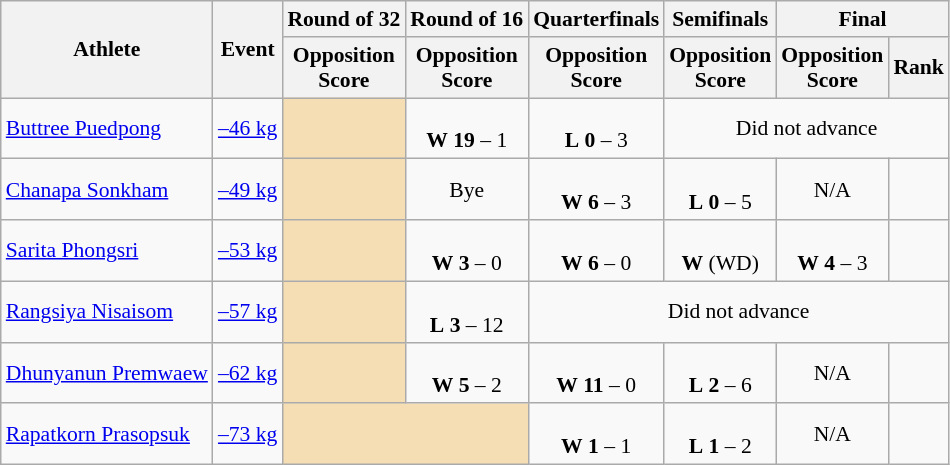<table class=wikitable style="font-size:90%; text-align:center">
<tr>
<th rowspan="2">Athlete</th>
<th rowspan="2">Event</th>
<th>Round of 32</th>
<th>Round of 16</th>
<th>Quarterfinals</th>
<th>Semifinals</th>
<th colspan="2">Final</th>
</tr>
<tr>
<th>Opposition<br>Score</th>
<th>Opposition<br>Score</th>
<th>Opposition<br>Score</th>
<th>Opposition<br>Score</th>
<th>Opposition<br>Score</th>
<th>Rank</th>
</tr>
<tr>
<td align=left><a href='#'>Buttree Puedpong</a></td>
<td><a href='#'>–46 kg</a></td>
<td bgcolor=wheat></td>
<td><br><strong>W</strong> <strong>19</strong> – 1</td>
<td><br><strong>L</strong> <strong>0</strong> – 3</td>
<td colspan="3">Did not advance</td>
</tr>
<tr>
<td align=left><a href='#'>Chanapa Sonkham</a></td>
<td><a href='#'>–49 kg</a></td>
<td bgcolor=wheat></td>
<td>Bye</td>
<td><br><strong>W</strong> <strong>6</strong> – 3</td>
<td><br><strong>L</strong> <strong>0</strong> – 5</td>
<td>N/A</td>
<td></td>
</tr>
<tr>
<td align=left><a href='#'>Sarita Phongsri</a></td>
<td><a href='#'>–53 kg</a></td>
<td bgcolor=wheat></td>
<td><br><strong>W</strong> <strong>3</strong> – 0</td>
<td><br><strong>W</strong> <strong>6</strong> – 0</td>
<td><br><strong>W</strong> (WD)</td>
<td><br><strong>W</strong> <strong>4</strong> – 3</td>
<td></td>
</tr>
<tr>
<td align=left><a href='#'>Rangsiya Nisaisom</a></td>
<td><a href='#'>–57 kg</a></td>
<td bgcolor=wheat></td>
<td><br><strong>L</strong> <strong>3</strong> – 12</td>
<td colspan="4">Did not advance</td>
</tr>
<tr>
<td align=left><a href='#'>Dhunyanun Premwaew</a></td>
<td><a href='#'>–62 kg</a></td>
<td bgcolor=wheat></td>
<td><br><strong>W</strong> <strong>5</strong> – 2</td>
<td><br><strong>W</strong> <strong>11</strong> – 0</td>
<td><br><strong>L</strong> <strong>2</strong> – 6</td>
<td>N/A</td>
<td></td>
</tr>
<tr>
<td align=left><a href='#'>Rapatkorn Prasopsuk</a></td>
<td><a href='#'>–73 kg</a></td>
<td colspan="2" bgcolor=wheat></td>
<td><br><strong>W</strong> <strong>1</strong> – 1</td>
<td><br><strong>L</strong> <strong>1</strong> – 2</td>
<td>N/A</td>
<td></td>
</tr>
</table>
